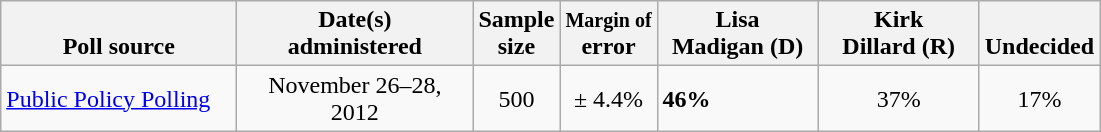<table class="wikitable">
<tr valign= bottom>
<th style="width:150px;">Poll source</th>
<th style="width:150px;">Date(s)<br>administered</th>
<th class=small>Sample<br>size</th>
<th><small>Margin of</small><br>error</th>
<th style="width:100px;">Lisa<br>Madigan (D)</th>
<th style="width:100px;">Kirk<br>Dillard (R)</th>
<th style="width:40px;">Undecided</th>
</tr>
<tr>
<td><a href='#'>Public Policy Polling</a></td>
<td align=center>November 26–28, 2012</td>
<td align=center>500</td>
<td align=center>± 4.4%</td>
<td><strong>46%</strong></td>
<td align=center>37%</td>
<td align=center>17%</td>
</tr>
</table>
